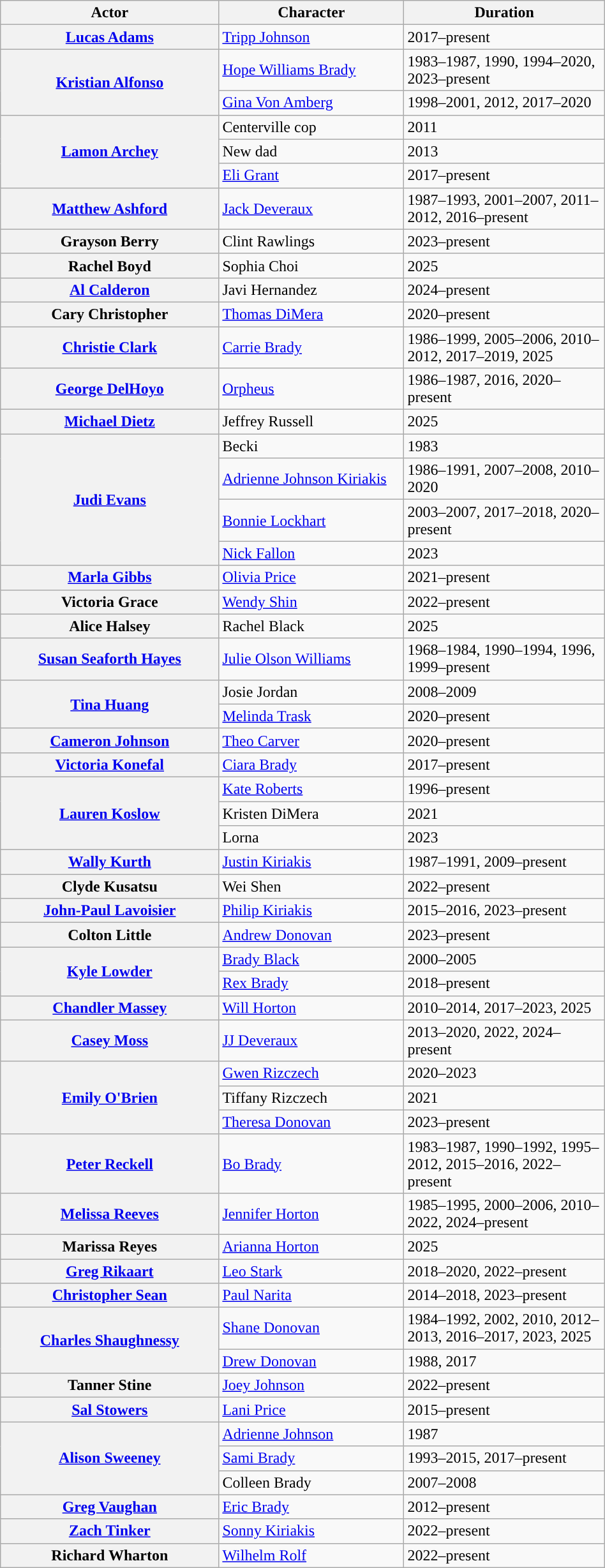<table class="wikitable plainrowheaders sortable" style="width:50%;">
<tr>
<th scope="col" style="width:35em;">Actor</th>
<th scope="col" style="width:30em;">Character</th>
<th scope="col" style="width:35em;">Duration</th>
</tr>
<tr>
<th scope=row><a href='#'>Lucas Adams</a></th>
<td><a href='#'>Tripp Johnson</a></td>
<td>2017–present</td>
</tr>
<tr>
<th scope="row" rowspan="2"><a href='#'>Kristian Alfonso</a></th>
<td><a href='#'>Hope Williams Brady</a></td>
<td>1983–1987, 1990, 1994–2020, 2023–present</td>
</tr>
<tr>
<td><a href='#'>Gina Von Amberg</a></td>
<td>1998–2001, 2012, 2017–2020</td>
</tr>
<tr>
<th scope="row" rowspan="3"><a href='#'>Lamon Archey</a></th>
<td>Centerville cop</td>
<td>2011</td>
</tr>
<tr>
<td>New dad</td>
<td>2013</td>
</tr>
<tr>
<td><a href='#'>Eli Grant</a></td>
<td>2017–present</td>
</tr>
<tr>
<th scope="row"><a href='#'>Matthew Ashford</a></th>
<td><a href='#'>Jack Deveraux</a></td>
<td>1987–1993, 2001–2007, 2011–2012, 2016–present</td>
</tr>
<tr>
<th scope="row">Grayson Berry</th>
<td>Clint Rawlings</td>
<td>2023–present</td>
</tr>
<tr>
<th scope="row">Rachel Boyd</th>
<td>Sophia Choi</td>
<td>2025</td>
</tr>
<tr>
<th scope="row"><a href='#'>Al Calderon</a></th>
<td>Javi Hernandez</td>
<td>2024–present</td>
</tr>
<tr>
<th scope="row">Cary Christopher</th>
<td><a href='#'>Thomas DiMera</a></td>
<td>2020–present</td>
</tr>
<tr>
<th scope="row"><a href='#'>Christie Clark</a></th>
<td><a href='#'>Carrie Brady</a></td>
<td>1986–1999, 2005–2006, 2010–2012, 2017–2019, 2025</td>
</tr>
<tr>
<th scope="row"><a href='#'>George DelHoyo</a></th>
<td><a href='#'>Orpheus</a></td>
<td>1986–1987, 2016, 2020–present</td>
</tr>
<tr>
<th scope="row"><a href='#'>Michael Dietz</a></th>
<td>Jeffrey Russell</td>
<td>2025</td>
</tr>
<tr>
<th scope="row" rowspan="4"><a href='#'>Judi Evans</a></th>
<td>Becki</td>
<td>1983</td>
</tr>
<tr>
<td><a href='#'>Adrienne Johnson Kiriakis</a></td>
<td>1986–1991, 2007–2008, 2010–2020</td>
</tr>
<tr>
<td><a href='#'>Bonnie Lockhart</a></td>
<td>2003–2007, 2017–2018, 2020–present</td>
</tr>
<tr>
<td><a href='#'>Nick Fallon</a></td>
<td>2023</td>
</tr>
<tr>
<th scope="row"><a href='#'>Marla Gibbs</a></th>
<td><a href='#'>Olivia Price</a></td>
<td>2021–present</td>
</tr>
<tr>
<th scope=row>Victoria Grace</th>
<td><a href='#'>Wendy Shin</a></td>
<td>2022–present</td>
</tr>
<tr>
<th scope="row">Alice Halsey</th>
<td>Rachel Black</td>
<td>2025</td>
</tr>
<tr>
<th scope="row"><a href='#'>Susan Seaforth Hayes</a></th>
<td><a href='#'>Julie Olson Williams</a></td>
<td>1968–1984, 1990–1994, 1996, 1999–present</td>
</tr>
<tr>
<th scope="row" rowspan="2"><a href='#'>Tina Huang</a></th>
<td>Josie Jordan</td>
<td>2008–2009</td>
</tr>
<tr>
<td><a href='#'>Melinda Trask</a></td>
<td>2020–present</td>
</tr>
<tr>
<th scope="row"><a href='#'>Cameron Johnson</a></th>
<td><a href='#'>Theo Carver</a></td>
<td>2020–present</td>
</tr>
<tr>
<th scope="row"><a href='#'>Victoria Konefal</a></th>
<td><a href='#'>Ciara Brady</a></td>
<td>2017–present</td>
</tr>
<tr>
<th scope="row" rowspan="3"><a href='#'>Lauren Koslow</a></th>
<td><a href='#'>Kate Roberts</a></td>
<td>1996–present</td>
</tr>
<tr>
<td>Kristen DiMera</td>
<td>2021</td>
</tr>
<tr>
<td>Lorna</td>
<td>2023</td>
</tr>
<tr>
<th scope="row"><a href='#'>Wally Kurth</a></th>
<td><a href='#'>Justin Kiriakis</a></td>
<td>1987–1991, 2009–present</td>
</tr>
<tr>
<th scope="row">Clyde Kusatsu</th>
<td>Wei Shen</td>
<td>2022–present</td>
</tr>
<tr>
<th scope="row"><a href='#'>John-Paul Lavoisier</a></th>
<td><a href='#'>Philip Kiriakis</a></td>
<td>2015–2016, 2023–present</td>
</tr>
<tr>
<th scope="row">Colton Little</th>
<td><a href='#'>Andrew Donovan</a></td>
<td>2023–present</td>
</tr>
<tr>
<th scope="row" rowspan="2"><a href='#'>Kyle Lowder</a></th>
<td><a href='#'>Brady Black</a></td>
<td>2000–2005</td>
</tr>
<tr>
<td><a href='#'>Rex Brady</a></td>
<td>2018–present</td>
</tr>
<tr>
<th scope="row"><a href='#'>Chandler Massey</a></th>
<td><a href='#'>Will Horton</a></td>
<td>2010–2014, 2017–2023, 2025</td>
</tr>
<tr>
<th scope="row"><a href='#'>Casey Moss</a></th>
<td><a href='#'>JJ Deveraux</a></td>
<td>2013–2020, 2022, 2024–present</td>
</tr>
<tr>
<th scope="row" rowspan="3"><a href='#'>Emily O'Brien</a></th>
<td><a href='#'>Gwen Rizczech</a></td>
<td>2020–2023</td>
</tr>
<tr>
<td>Tiffany Rizczech</td>
<td>2021</td>
</tr>
<tr>
<td><a href='#'>Theresa Donovan</a></td>
<td>2023–present</td>
</tr>
<tr>
<th scope="row"><a href='#'>Peter Reckell</a></th>
<td><a href='#'>Bo Brady</a></td>
<td>1983–1987, 1990–1992, 1995–2012, 2015–2016, 2022–present</td>
</tr>
<tr>
<th scope="row"><a href='#'>Melissa Reeves</a></th>
<td><a href='#'>Jennifer Horton</a></td>
<td>1985–1995, 2000–2006, 2010–2022, 2024–present</td>
</tr>
<tr>
<th scope="row">Marissa Reyes</th>
<td><a href='#'>Arianna Horton</a></td>
<td>2025</td>
</tr>
<tr>
<th scope="row"><a href='#'>Greg Rikaart</a></th>
<td><a href='#'>Leo Stark</a></td>
<td>2018–2020, 2022–present</td>
</tr>
<tr>
<th scope="row"><a href='#'>Christopher Sean</a></th>
<td><a href='#'>Paul Narita</a></td>
<td>2014–2018, 2023–present</td>
</tr>
<tr>
<th scope="row" rowspan="2"><a href='#'>Charles Shaughnessy</a></th>
<td><a href='#'>Shane Donovan</a></td>
<td>1984–1992, 2002, 2010, 2012–2013, 2016–2017, 2023, 2025</td>
</tr>
<tr>
<td><a href='#'>Drew Donovan</a></td>
<td>1988, 2017</td>
</tr>
<tr>
<th scope="row">Tanner Stine</th>
<td><a href='#'>Joey Johnson</a></td>
<td>2022–present</td>
</tr>
<tr>
<th scope="row"><a href='#'>Sal Stowers</a></th>
<td><a href='#'>Lani Price</a></td>
<td>2015–present</td>
</tr>
<tr>
<th scope="row" rowspan="3"><a href='#'>Alison Sweeney</a></th>
<td><a href='#'>Adrienne Johnson</a></td>
<td>1987</td>
</tr>
<tr>
<td><a href='#'>Sami Brady</a></td>
<td>1993–2015, 2017–present</td>
</tr>
<tr>
<td>Colleen Brady</td>
<td>2007–2008</td>
</tr>
<tr>
<th scope="row"><a href='#'>Greg Vaughan</a></th>
<td><a href='#'>Eric Brady</a></td>
<td>2012–present</td>
</tr>
<tr>
<th scope="row"><a href='#'>Zach Tinker</a></th>
<td><a href='#'>Sonny Kiriakis</a></td>
<td>2022–present</td>
</tr>
<tr>
<th scope="row">Richard Wharton</th>
<td><a href='#'>Wilhelm Rolf</a></td>
<td>2022–present</td>
</tr>
</table>
